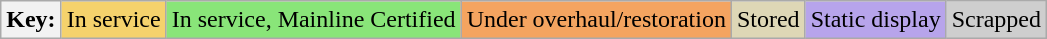<table class="wikitable">
<tr>
<th>Key:</th>
<td bgcolor=#F5D26C>In service</td>
<td bgcolor=#89E579>In service, Mainline Certified</td>
<td bgcolor=#f4a460>Under overhaul/restoration</td>
<td bgcolor=#DED7B6>Stored</td>
<td bgcolor=#B7A4EB>Static display</td>
<td bgcolor=#cecece>Scrapped</td>
</tr>
</table>
